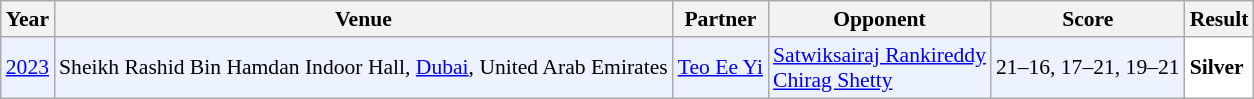<table class="sortable wikitable" style="font-size: 90%">
<tr>
<th>Year</th>
<th>Venue</th>
<th>Partner</th>
<th>Opponent</th>
<th>Score</th>
<th>Result</th>
</tr>
<tr style="background:#ECF2FF">
<td align="center"><a href='#'>2023</a></td>
<td align="left">Sheikh Rashid Bin Hamdan Indoor Hall, <a href='#'>Dubai</a>, United Arab Emirates</td>
<td align="left"> <a href='#'>Teo Ee Yi</a></td>
<td align="left"> <a href='#'>Satwiksairaj Rankireddy</a><br> <a href='#'>Chirag Shetty</a></td>
<td align="left">21–16, 17–21, 19–21</td>
<td style="text-align:left; background:white"> <strong>Silver</strong></td>
</tr>
</table>
